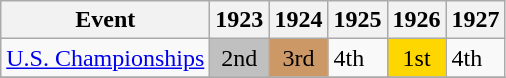<table class="wikitable">
<tr>
<th>Event</th>
<th>1923</th>
<th>1924</th>
<th>1925</th>
<th>1926</th>
<th>1927</th>
</tr>
<tr>
<td><a href='#'>U.S. Championships</a></td>
<td align="center" bgcolor="silver">2nd</td>
<td align="center" bgcolor="cc9966">3rd</td>
<td>4th</td>
<td align="center" bgcolor="gold">1st</td>
<td>4th</td>
</tr>
<tr>
</tr>
</table>
